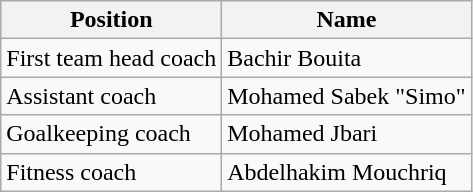<table class="wikitable" style="text-align:center">
<tr>
<th>Position</th>
<th>Name</th>
</tr>
<tr>
<td style="text-align:left;">First team head coach</td>
<td style="text-align:left;"> Bachir Bouita</td>
</tr>
<tr>
<td style="text-align:left;">Assistant coach</td>
<td style="text-align:left;">  Mohamed Sabek "Simo"</td>
</tr>
<tr>
<td style="text-align:left;">Goalkeeping coach</td>
<td style="text-align:left;"> Mohamed Jbari</td>
</tr>
<tr>
<td style="text-align:left;">Fitness coach</td>
<td style="text-align:left;"> Abdelhakim Mouchriq</td>
</tr>
</table>
